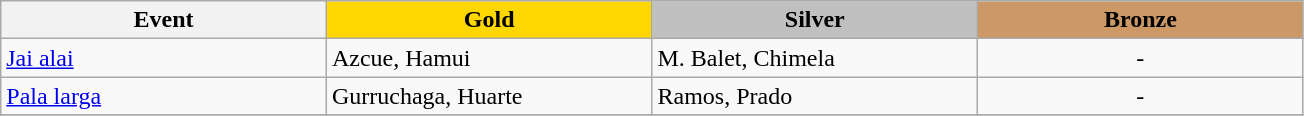<table class="wikitable" style="max-width: 23cm; width: 100%">
<tr>
<th scope="col">Event</th>
<th scope="col" style="background-color:gold; width:25%">Gold</th>
<th scope="col" style="background-color:silver; width:25%; width:25%">Silver</th>
<th scope="col" style="background-color:#cc9966; width:25%">Bronze</th>
</tr>
<tr>
<td><a href='#'>Jai alai</a></td>
<td> Azcue, Hamui</td>
<td> M. Balet, Chimela</td>
<td align=center>-</td>
</tr>
<tr>
<td><a href='#'>Pala larga</a></td>
<td> Gurruchaga, Huarte</td>
<td> Ramos, Prado</td>
<td align=center>-</td>
</tr>
<tr>
</tr>
</table>
